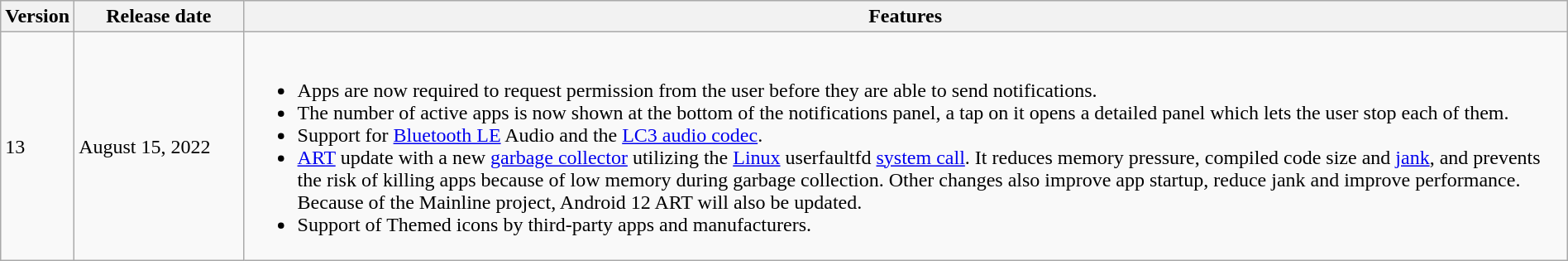<table class="wikitable" style="width:100%;">
<tr>
<th style="width:2%;">Version</th>
<th style="width:11%;">Release date</th>
<th style="width:87%;">Features</th>
</tr>
<tr>
<td>13</td>
<td>August 15, 2022</td>
<td><br><ul><li>Apps are now required to request permission from the user before they are able to send notifications.</li><li>The number of active apps is now shown at the bottom of the notifications panel, a tap on it opens a detailed panel which lets the user stop each of them.</li><li>Support for <a href='#'>Bluetooth LE</a> Audio and the <a href='#'>LC3 audio codec</a>.</li><li><a href='#'>ART</a> update with a new <a href='#'>garbage collector</a> utilizing the <a href='#'>Linux</a> userfaultfd <a href='#'>system call</a>. It reduces memory pressure, compiled code size and <a href='#'>jank</a>, and prevents the risk of killing apps because of low memory during garbage collection. Other changes also improve app startup, reduce jank and improve performance. Because of the Mainline project, Android 12 ART will also be updated.</li><li>Support of Themed icons by third-party apps and manufacturers.</li></ul></td>
</tr>
</table>
